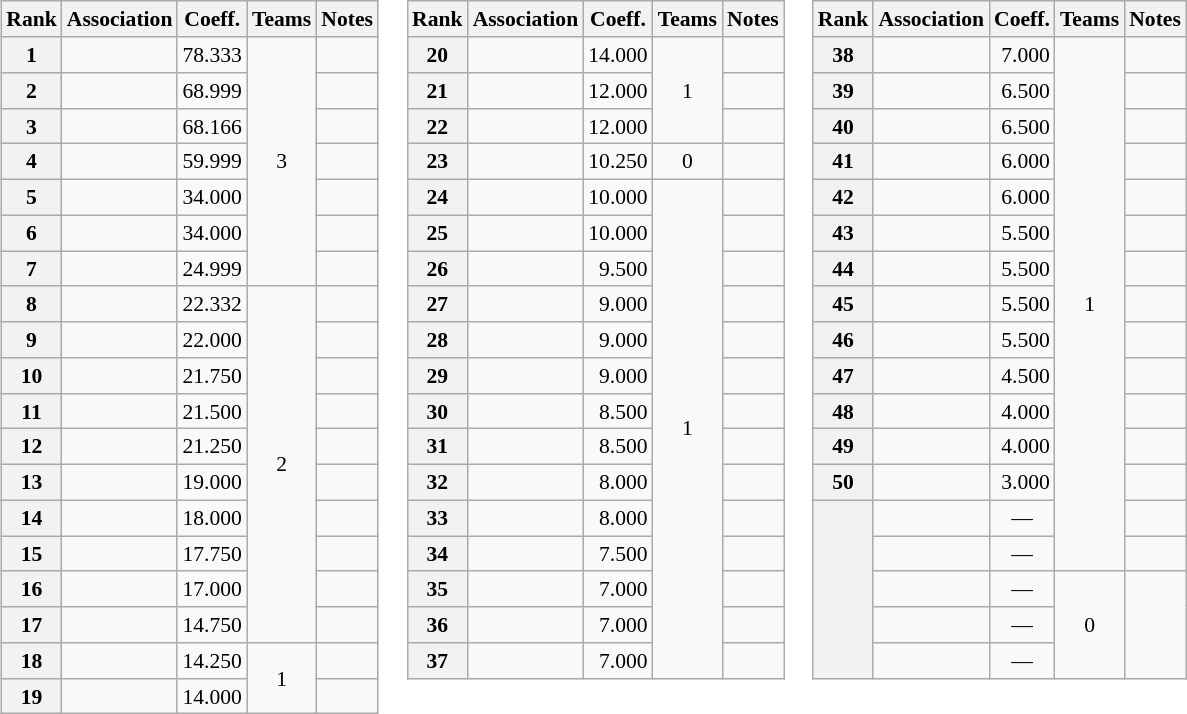<table>
<tr valign=top style="font-size:90%">
<td><br><table class="wikitable">
<tr>
<th>Rank</th>
<th>Association</th>
<th>Coeff.</th>
<th>Teams</th>
<th>Notes</th>
</tr>
<tr>
<th>1</th>
<td></td>
<td align="right">78.333</td>
<td rowspan="7" align="center">3</td>
<td></td>
</tr>
<tr>
<th>2</th>
<td></td>
<td align="right">68.999</td>
<td></td>
</tr>
<tr>
<th>3</th>
<td></td>
<td align="right">68.166</td>
<td></td>
</tr>
<tr>
<th>4</th>
<td></td>
<td align="right">59.999</td>
<td></td>
</tr>
<tr>
<th>5</th>
<td></td>
<td align="right">34.000</td>
<td></td>
</tr>
<tr>
<th>6</th>
<td></td>
<td align="right">34.000</td>
<td></td>
</tr>
<tr>
<th>7</th>
<td></td>
<td align="right">24.999</td>
<td></td>
</tr>
<tr>
<th>8</th>
<td></td>
<td align="right">22.332</td>
<td rowspan="10" align="center">2</td>
<td></td>
</tr>
<tr>
<th>9</th>
<td></td>
<td align="right">22.000</td>
<td></td>
</tr>
<tr>
<th>10</th>
<td></td>
<td align="right">21.750</td>
<td></td>
</tr>
<tr>
<th>11</th>
<td></td>
<td align="right">21.500</td>
<td></td>
</tr>
<tr>
<th>12</th>
<td></td>
<td align="right">21.250</td>
<td></td>
</tr>
<tr>
<th>13</th>
<td></td>
<td align="right">19.000</td>
<td></td>
</tr>
<tr>
<th>14</th>
<td></td>
<td align="right">18.000</td>
<td></td>
</tr>
<tr>
<th>15</th>
<td></td>
<td align="right">17.750</td>
<td></td>
</tr>
<tr>
<th>16</th>
<td></td>
<td align="right">17.000</td>
<td></td>
</tr>
<tr>
<th>17</th>
<td></td>
<td align="right">14.750</td>
<td></td>
</tr>
<tr>
<th>18</th>
<td></td>
<td align="right">14.250</td>
<td rowspan="2" align="center">1</td>
<td></td>
</tr>
<tr>
<th>19</th>
<td></td>
<td align="right">14.000</td>
<td></td>
</tr>
</table>
</td>
<td><br><table class="wikitable">
<tr>
<th>Rank</th>
<th>Association</th>
<th>Coeff.</th>
<th>Teams</th>
<th>Notes</th>
</tr>
<tr>
<th>20</th>
<td></td>
<td align="right">14.000</td>
<td rowspan="3" align="center">1</td>
<td></td>
</tr>
<tr>
<th>21</th>
<td></td>
<td align="right">12.000</td>
<td></td>
</tr>
<tr>
<th>22</th>
<td></td>
<td align="right">12.000</td>
<td></td>
</tr>
<tr>
<th>23</th>
<td></td>
<td align="right">10.250</td>
<td align="center">0</td>
<td></td>
</tr>
<tr>
<th>24</th>
<td></td>
<td align="right">10.000</td>
<td rowspan="14" align="center">1</td>
<td></td>
</tr>
<tr>
<th>25</th>
<td></td>
<td align="right">10.000</td>
<td></td>
</tr>
<tr>
<th>26</th>
<td></td>
<td align="right">9.500</td>
<td></td>
</tr>
<tr>
<th>27</th>
<td></td>
<td align="right">9.000</td>
<td></td>
</tr>
<tr>
<th>28</th>
<td></td>
<td align="right">9.000</td>
<td></td>
</tr>
<tr>
<th>29</th>
<td></td>
<td align="right">9.000</td>
<td></td>
</tr>
<tr>
<th>30</th>
<td></td>
<td align="right">8.500</td>
<td></td>
</tr>
<tr>
<th>31</th>
<td></td>
<td align="right">8.500</td>
<td></td>
</tr>
<tr>
<th>32</th>
<td></td>
<td align="right">8.000</td>
<td></td>
</tr>
<tr>
<th>33</th>
<td></td>
<td align="right">8.000</td>
<td></td>
</tr>
<tr>
<th>34</th>
<td></td>
<td align="right">7.500</td>
<td></td>
</tr>
<tr>
<th>35</th>
<td></td>
<td align="right">7.000</td>
<td></td>
</tr>
<tr>
<th>36</th>
<td></td>
<td align="right">7.000</td>
<td></td>
</tr>
<tr>
<th>37</th>
<td></td>
<td align="right">7.000</td>
<td></td>
</tr>
</table>
</td>
<td><br><table class="wikitable">
<tr>
<th>Rank</th>
<th>Association</th>
<th>Coeff.</th>
<th>Teams</th>
<th>Notes</th>
</tr>
<tr>
<th>38</th>
<td></td>
<td align="right">7.000</td>
<td rowspan="15" align="center">1</td>
<td></td>
</tr>
<tr>
<th>39</th>
<td></td>
<td align="right">6.500</td>
<td></td>
</tr>
<tr>
<th>40</th>
<td></td>
<td align="right">6.500</td>
<td></td>
</tr>
<tr>
<th>41</th>
<td></td>
<td align="right">6.000</td>
<td></td>
</tr>
<tr>
<th>42</th>
<td></td>
<td align="right">6.000</td>
<td></td>
</tr>
<tr>
<th>43</th>
<td></td>
<td align="right">5.500</td>
<td></td>
</tr>
<tr>
<th>44</th>
<td></td>
<td align="right">5.500</td>
<td></td>
</tr>
<tr>
<th>45</th>
<td></td>
<td align="right">5.500</td>
<td></td>
</tr>
<tr>
<th>46</th>
<td></td>
<td align="right">5.500</td>
<td></td>
</tr>
<tr>
<th>47</th>
<td></td>
<td align="right">4.500</td>
<td></td>
</tr>
<tr>
<th>48</th>
<td></td>
<td align="right">4.000</td>
<td></td>
</tr>
<tr>
<th>49</th>
<td></td>
<td align="right">4.000</td>
<td></td>
</tr>
<tr>
<th>50</th>
<td></td>
<td align="right">3.000</td>
<td></td>
</tr>
<tr>
<th rowspan="5"></th>
<td></td>
<td align="center">—</td>
<td></td>
</tr>
<tr>
<td></td>
<td align="center">—</td>
<td></td>
</tr>
<tr>
<td></td>
<td align="center">—</td>
<td rowspan="3" align=center>0</td>
<td rowspan="3" align="center"></td>
</tr>
<tr>
<td></td>
<td align="center">—</td>
</tr>
<tr>
<td></td>
<td align="center">—</td>
</tr>
</table>
</td>
</tr>
</table>
